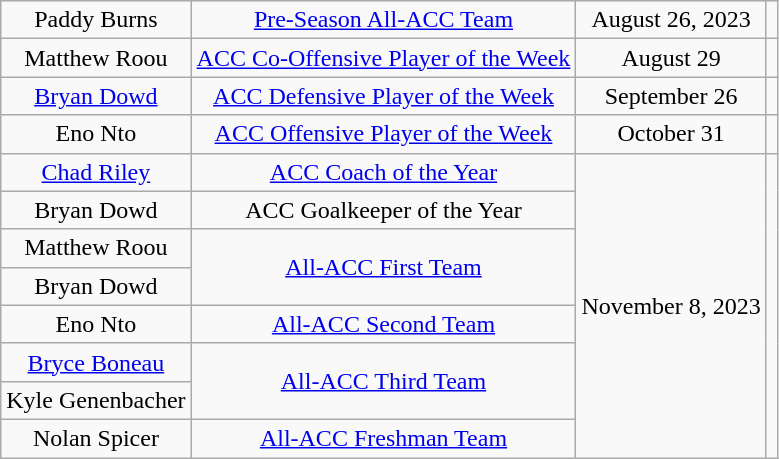<table class="wikitable sortable" style="text-align: center">
<tr>
<td>Paddy Burns</td>
<td><a href='#'>Pre-Season All-ACC Team</a></td>
<td>August 26, 2023</td>
<td></td>
</tr>
<tr>
<td>Matthew Roou</td>
<td><a href='#'>ACC Co-Offensive Player of the Week</a></td>
<td>August 29</td>
<td></td>
</tr>
<tr>
<td><a href='#'>Bryan Dowd</a></td>
<td><a href='#'>ACC Defensive Player of the Week</a></td>
<td>September 26</td>
<td></td>
</tr>
<tr>
<td>Eno Nto</td>
<td><a href='#'>ACC Offensive Player of the Week</a></td>
<td>October 31</td>
<td></td>
</tr>
<tr>
<td><a href='#'>Chad Riley</a></td>
<td><a href='#'>ACC Coach of the Year</a></td>
<td rowspan=8>November 8, 2023</td>
<td rowspan=8></td>
</tr>
<tr>
<td>Bryan Dowd</td>
<td>ACC Goalkeeper of the Year</td>
</tr>
<tr>
<td>Matthew Roou</td>
<td rowspan=2><a href='#'>All-ACC First Team</a></td>
</tr>
<tr>
<td>Bryan Dowd</td>
</tr>
<tr>
<td>Eno Nto</td>
<td><a href='#'>All-ACC Second Team</a></td>
</tr>
<tr>
<td><a href='#'>Bryce Boneau</a></td>
<td rowspan=2><a href='#'>All-ACC Third Team</a></td>
</tr>
<tr>
<td>Kyle Genenbacher</td>
</tr>
<tr>
<td>Nolan Spicer</td>
<td><a href='#'>All-ACC Freshman Team</a></td>
</tr>
</table>
